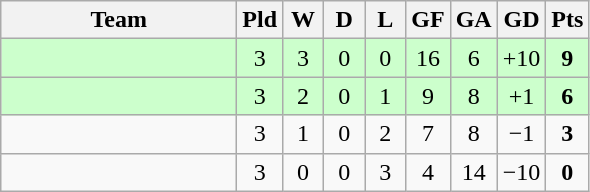<table class="wikitable" style="text-align:center;">
<tr>
<th width=150>Team</th>
<th width=20>Pld</th>
<th width=20>W</th>
<th width=20>D</th>
<th width=20>L</th>
<th width=20>GF</th>
<th width=20>GA</th>
<th width=20>GD</th>
<th width=20>Pts</th>
</tr>
<tr align=center style="background:#ccffcc;">
<td align="left"></td>
<td>3</td>
<td>3</td>
<td>0</td>
<td>0</td>
<td>16</td>
<td>6</td>
<td>+10</td>
<td><strong>9</strong></td>
</tr>
<tr align=center style="background:#ccffcc;">
<td align="left"></td>
<td>3</td>
<td>2</td>
<td>0</td>
<td>1</td>
<td>9</td>
<td>8</td>
<td>+1</td>
<td><strong>6</strong></td>
</tr>
<tr>
<td align="left"></td>
<td>3</td>
<td>1</td>
<td>0</td>
<td>2</td>
<td>7</td>
<td>8</td>
<td>−1</td>
<td><strong>3</strong></td>
</tr>
<tr>
<td align="left"></td>
<td>3</td>
<td>0</td>
<td>0</td>
<td>3</td>
<td>4</td>
<td>14</td>
<td>−10</td>
<td><strong>0</strong></td>
</tr>
</table>
